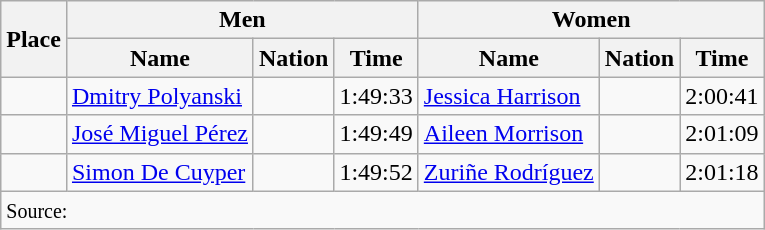<table class="wikitable">
<tr>
<th rowspan="2">Place</th>
<th colspan="3">Men</th>
<th colspan="3">Women</th>
</tr>
<tr>
<th>Name</th>
<th>Nation</th>
<th>Time</th>
<th>Name</th>
<th>Nation</th>
<th>Time</th>
</tr>
<tr>
<td align="center"></td>
<td><a href='#'>Dmitry Polyanski</a></td>
<td></td>
<td>1:49:33</td>
<td><a href='#'>Jessica Harrison</a></td>
<td></td>
<td>2:00:41</td>
</tr>
<tr>
<td align="center"></td>
<td><a href='#'>José Miguel Pérez</a></td>
<td></td>
<td>1:49:49</td>
<td><a href='#'>Aileen Morrison</a></td>
<td></td>
<td>2:01:09</td>
</tr>
<tr>
<td align="center"></td>
<td><a href='#'>Simon De Cuyper</a></td>
<td></td>
<td>1:49:52</td>
<td><a href='#'>Zuriñe Rodríguez</a></td>
<td></td>
<td>2:01:18</td>
</tr>
<tr>
<td colspan="7"><small>Source:</small></td>
</tr>
</table>
